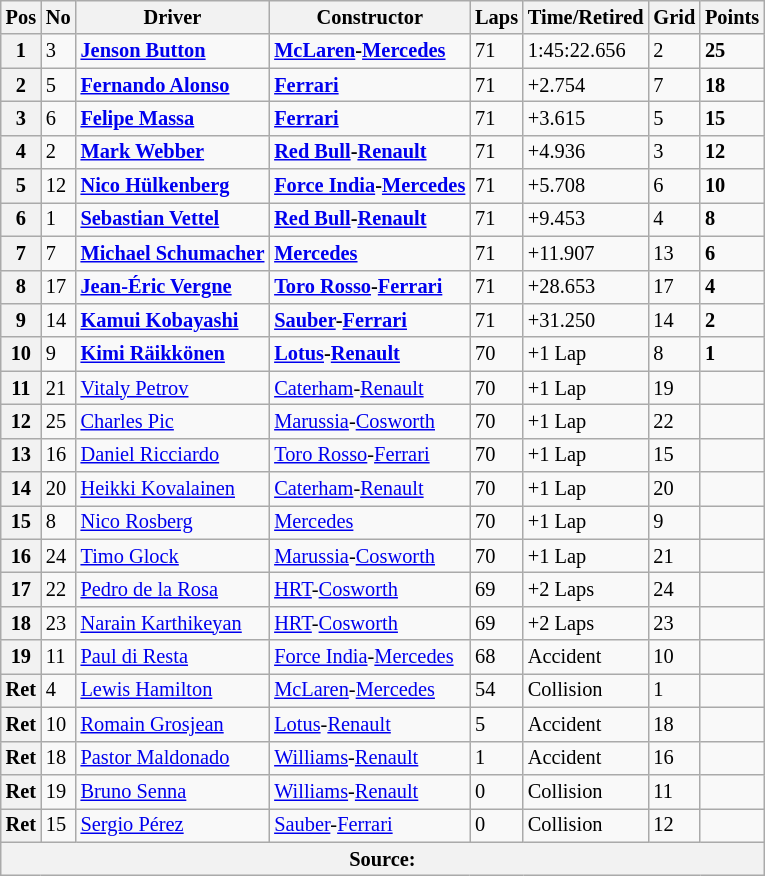<table class="wikitable" style="font-size: 85%">
<tr>
<th>Pos</th>
<th>No</th>
<th>Driver</th>
<th>Constructor</th>
<th>Laps</th>
<th>Time/Retired</th>
<th>Grid</th>
<th>Points</th>
</tr>
<tr>
<th>1</th>
<td>3</td>
<td><strong> <a href='#'>Jenson Button</a></strong></td>
<td><strong><a href='#'>McLaren</a>-<a href='#'>Mercedes</a></strong></td>
<td>71</td>
<td>1:45:22.656</td>
<td>2</td>
<td><strong>25</strong></td>
</tr>
<tr>
<th>2</th>
<td>5</td>
<td><strong> <a href='#'>Fernando Alonso</a></strong></td>
<td><strong><a href='#'>Ferrari</a></strong></td>
<td>71</td>
<td>+2.754</td>
<td>7</td>
<td><strong>18</strong></td>
</tr>
<tr>
<th>3</th>
<td>6</td>
<td><strong> <a href='#'>Felipe Massa</a></strong></td>
<td><strong><a href='#'>Ferrari</a></strong></td>
<td>71</td>
<td>+3.615</td>
<td>5</td>
<td><strong>15</strong></td>
</tr>
<tr>
<th>4</th>
<td>2</td>
<td><strong> <a href='#'>Mark Webber</a></strong></td>
<td><strong><a href='#'>Red Bull</a>-<a href='#'>Renault</a></strong></td>
<td>71</td>
<td>+4.936</td>
<td>3</td>
<td><strong>12</strong></td>
</tr>
<tr>
<th>5</th>
<td>12</td>
<td><strong> <a href='#'>Nico Hülkenberg</a></strong></td>
<td><strong><a href='#'>Force India</a>-<a href='#'>Mercedes</a></strong></td>
<td>71</td>
<td>+5.708</td>
<td>6</td>
<td><strong>10</strong></td>
</tr>
<tr>
<th>6</th>
<td>1</td>
<td><strong> <a href='#'>Sebastian Vettel</a></strong></td>
<td><strong><a href='#'>Red Bull</a>-<a href='#'>Renault</a></strong></td>
<td>71</td>
<td>+9.453</td>
<td>4</td>
<td><strong>8</strong></td>
</tr>
<tr>
<th>7</th>
<td>7</td>
<td><strong> <a href='#'>Michael Schumacher</a></strong></td>
<td><strong><a href='#'>Mercedes</a></strong></td>
<td>71</td>
<td>+11.907</td>
<td>13</td>
<td><strong>6</strong></td>
</tr>
<tr>
<th>8</th>
<td>17</td>
<td><strong> <a href='#'>Jean-Éric Vergne</a></strong></td>
<td><strong><a href='#'>Toro Rosso</a>-<a href='#'>Ferrari</a></strong></td>
<td>71</td>
<td>+28.653</td>
<td>17</td>
<td><strong>4</strong></td>
</tr>
<tr>
<th>9</th>
<td>14</td>
<td><strong> <a href='#'>Kamui Kobayashi</a></strong></td>
<td><strong><a href='#'>Sauber</a>-<a href='#'>Ferrari</a></strong></td>
<td>71</td>
<td>+31.250</td>
<td>14</td>
<td><strong>2</strong></td>
</tr>
<tr>
<th>10</th>
<td>9</td>
<td><strong> <a href='#'>Kimi Räikkönen</a></strong></td>
<td><strong><a href='#'>Lotus</a>-<a href='#'>Renault</a></strong></td>
<td>70</td>
<td>+1 Lap</td>
<td>8</td>
<td><strong>1</strong></td>
</tr>
<tr>
<th>11</th>
<td>21</td>
<td> <a href='#'>Vitaly Petrov</a></td>
<td><a href='#'>Caterham</a>-<a href='#'>Renault</a></td>
<td>70</td>
<td>+1 Lap</td>
<td>19</td>
<td></td>
</tr>
<tr>
<th>12</th>
<td>25</td>
<td> <a href='#'>Charles Pic</a></td>
<td><a href='#'>Marussia</a>-<a href='#'>Cosworth</a></td>
<td>70</td>
<td>+1 Lap</td>
<td>22</td>
<td></td>
</tr>
<tr>
<th>13</th>
<td>16</td>
<td> <a href='#'>Daniel Ricciardo</a></td>
<td><a href='#'>Toro Rosso</a>-<a href='#'>Ferrari</a></td>
<td>70</td>
<td>+1 Lap</td>
<td>15</td>
<td></td>
</tr>
<tr>
<th>14</th>
<td>20</td>
<td> <a href='#'>Heikki Kovalainen</a></td>
<td><a href='#'>Caterham</a>-<a href='#'>Renault</a></td>
<td>70</td>
<td>+1 Lap</td>
<td>20</td>
<td></td>
</tr>
<tr>
<th>15</th>
<td>8</td>
<td> <a href='#'>Nico Rosberg</a></td>
<td><a href='#'>Mercedes</a></td>
<td>70</td>
<td>+1 Lap</td>
<td>9</td>
<td></td>
</tr>
<tr>
<th>16</th>
<td>24</td>
<td> <a href='#'>Timo Glock</a></td>
<td><a href='#'>Marussia</a>-<a href='#'>Cosworth</a></td>
<td>70</td>
<td>+1 Lap</td>
<td>21</td>
<td></td>
</tr>
<tr>
<th>17</th>
<td>22</td>
<td> <a href='#'>Pedro de la Rosa</a></td>
<td><a href='#'>HRT</a>-<a href='#'>Cosworth</a></td>
<td>69</td>
<td>+2 Laps</td>
<td>24</td>
<td></td>
</tr>
<tr>
<th>18</th>
<td>23</td>
<td> <a href='#'>Narain Karthikeyan</a></td>
<td><a href='#'>HRT</a>-<a href='#'>Cosworth</a></td>
<td>69</td>
<td>+2 Laps</td>
<td>23</td>
<td></td>
</tr>
<tr>
<th>19</th>
<td>11</td>
<td> <a href='#'>Paul di Resta</a></td>
<td><a href='#'>Force India</a>-<a href='#'>Mercedes</a></td>
<td>68</td>
<td>Accident</td>
<td>10</td>
<td></td>
</tr>
<tr>
<th>Ret</th>
<td>4</td>
<td> <a href='#'>Lewis Hamilton</a></td>
<td><a href='#'>McLaren</a>-<a href='#'>Mercedes</a></td>
<td>54</td>
<td>Collision</td>
<td>1</td>
<td></td>
</tr>
<tr>
<th>Ret</th>
<td>10</td>
<td> <a href='#'>Romain Grosjean</a></td>
<td><a href='#'>Lotus</a>-<a href='#'>Renault</a></td>
<td>5</td>
<td>Accident</td>
<td>18</td>
<td></td>
</tr>
<tr>
<th>Ret</th>
<td>18</td>
<td> <a href='#'>Pastor Maldonado</a></td>
<td><a href='#'>Williams</a>-<a href='#'>Renault</a></td>
<td>1</td>
<td>Accident</td>
<td>16</td>
<td></td>
</tr>
<tr>
<th>Ret</th>
<td>19</td>
<td> <a href='#'>Bruno Senna</a></td>
<td><a href='#'>Williams</a>-<a href='#'>Renault</a></td>
<td>0</td>
<td>Collision</td>
<td>11</td>
<td></td>
</tr>
<tr>
<th>Ret</th>
<td>15</td>
<td> <a href='#'>Sergio Pérez</a></td>
<td><a href='#'>Sauber</a>-<a href='#'>Ferrari</a></td>
<td>0</td>
<td>Collision</td>
<td>12</td>
<td></td>
</tr>
<tr>
<th colspan=8>Source:</th>
</tr>
</table>
